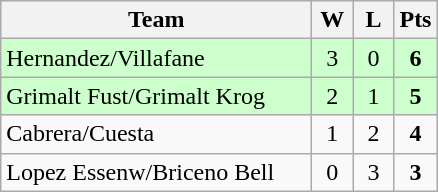<table class="wikitable" style="text-align:center;">
<tr>
<th width=200>Team</th>
<th width=20>W</th>
<th width=20>L</th>
<th width=20>Pts</th>
</tr>
<tr bgcolor="#ccffcc">
<td align="left"> Hernandez/Villafane</td>
<td>3</td>
<td>0</td>
<td><strong>6</strong></td>
</tr>
<tr bgcolor="#ccffcc">
<td align="left"> Grimalt Fust/Grimalt Krog</td>
<td>2</td>
<td>1</td>
<td><strong>5</strong></td>
</tr>
<tr>
<td align="left"> Cabrera/Cuesta</td>
<td>1</td>
<td>2</td>
<td><strong>4</strong></td>
</tr>
<tr>
<td align="left"> Lopez Essenw/Briceno Bell</td>
<td>0</td>
<td>3</td>
<td><strong>3</strong></td>
</tr>
</table>
